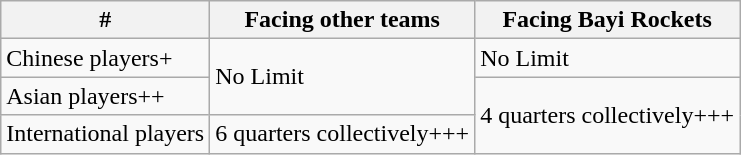<table class="wikitable">
<tr>
<th>#</th>
<th>Facing other teams</th>
<th>Facing Bayi Rockets</th>
</tr>
<tr>
<td>Chinese players+</td>
<td rowspan=2>No Limit</td>
<td>No Limit</td>
</tr>
<tr>
<td>Asian players++</td>
<td rowspan=2>4 quarters collectively+++</td>
</tr>
<tr>
<td>International players</td>
<td>6 quarters collectively+++</td>
</tr>
</table>
